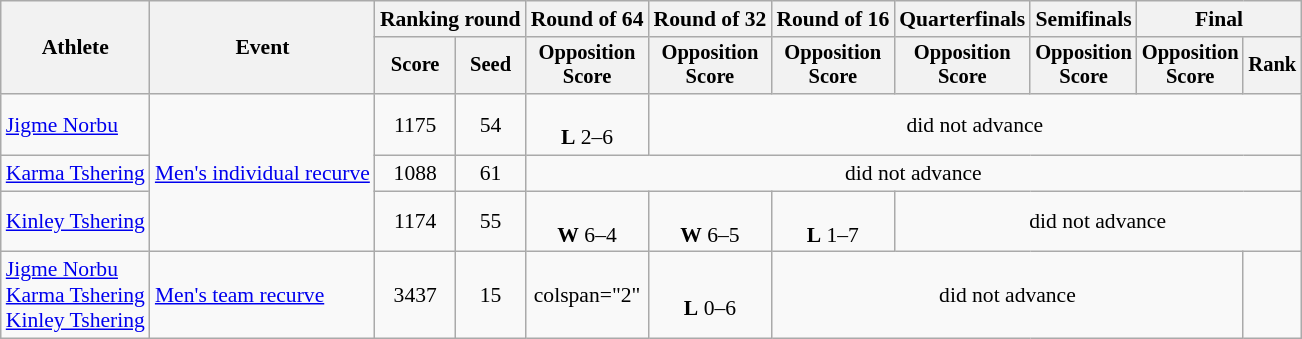<table class="wikitable" style="font-size:90%">
<tr>
<th rowspan="2">Athlete</th>
<th rowspan="2">Event</th>
<th colspan="2">Ranking round</th>
<th>Round of 64</th>
<th>Round of 32</th>
<th>Round of 16</th>
<th>Quarterfinals</th>
<th>Semifinals</th>
<th colspan="2">Final</th>
</tr>
<tr style="font-size:95%">
<th>Score</th>
<th>Seed</th>
<th>Opposition<br>Score</th>
<th>Opposition<br>Score</th>
<th>Opposition<br>Score</th>
<th>Opposition<br>Score</th>
<th>Opposition<br>Score</th>
<th>Opposition<br>Score</th>
<th>Rank</th>
</tr>
<tr align=center>
<td align=left><a href='#'>Jigme Norbu</a></td>
<td align="left" rowspan="3"><a href='#'>Men's individual recurve</a></td>
<td>1175</td>
<td>54</td>
<td><br> <strong>L</strong> 2–6</td>
<td colspan=6>did not advance</td>
</tr>
<tr align=center>
<td align=left><a href='#'>Karma Tshering</a></td>
<td>1088</td>
<td>61</td>
<td colspan=7>did not advance</td>
</tr>
<tr align=center>
<td align=left><a href='#'>Kinley Tshering</a></td>
<td>1174</td>
<td>55</td>
<td><br> <strong>W</strong> 6–4</td>
<td><br> <strong>W</strong> 6–5</td>
<td><br> <strong>L</strong> 1–7</td>
<td colspan=4>did not advance</td>
</tr>
<tr align=center>
<td align=left><a href='#'>Jigme Norbu</a><br><a href='#'>Karma Tshering</a><br><a href='#'>Kinley Tshering</a></td>
<td align="left"><a href='#'>Men's team recurve</a></td>
<td>3437</td>
<td>15</td>
<td>colspan="2" </td>
<td> <br> <strong>L</strong> 0–6</td>
<td colspan=4>did not advance</td>
</tr>
</table>
